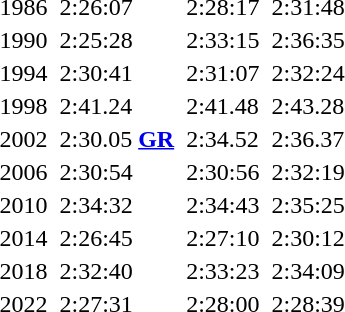<table>
<tr>
<td>1986</td>
<td></td>
<td>2:26:07</td>
<td></td>
<td>2:28:17</td>
<td></td>
<td>2:31:48</td>
</tr>
<tr>
<td>1990</td>
<td></td>
<td>2:25:28</td>
<td></td>
<td>2:33:15</td>
<td></td>
<td>2:36:35</td>
</tr>
<tr>
<td>1994</td>
<td></td>
<td>2:30:41</td>
<td></td>
<td>2:31:07</td>
<td></td>
<td>2:32:24</td>
</tr>
<tr>
<td>1998</td>
<td></td>
<td>2:41.24</td>
<td></td>
<td>2:41.48</td>
<td></td>
<td>2:43.28</td>
</tr>
<tr>
<td>2002<br></td>
<td></td>
<td>2:30.05 <strong><a href='#'>GR</a></strong></td>
<td></td>
<td>2:34.52</td>
<td></td>
<td>2:36.37</td>
</tr>
<tr>
<td>2006<br></td>
<td></td>
<td>2:30:54</td>
<td></td>
<td>2:30:56</td>
<td></td>
<td>2:32:19</td>
</tr>
<tr>
<td>2010<br></td>
<td></td>
<td>2:34:32</td>
<td></td>
<td>2:34:43</td>
<td></td>
<td>2:35:25</td>
</tr>
<tr>
<td>2014<br></td>
<td></td>
<td>2:26:45</td>
<td></td>
<td>2:27:10</td>
<td></td>
<td>2:30:12</td>
</tr>
<tr>
<td>2018<br></td>
<td></td>
<td>2:32:40</td>
<td></td>
<td>2:33:23</td>
<td></td>
<td>2:34:09</td>
</tr>
<tr>
<td>2022<br></td>
<td></td>
<td>2:27:31</td>
<td></td>
<td>2:28:00</td>
<td></td>
<td>2:28:39</td>
</tr>
</table>
